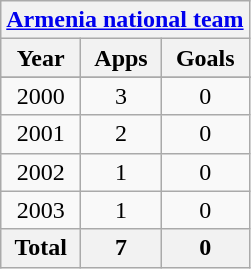<table class="wikitable" style="text-align:center">
<tr>
<th colspan=3><a href='#'>Armenia national team</a></th>
</tr>
<tr>
<th>Year</th>
<th>Apps</th>
<th>Goals</th>
</tr>
<tr>
</tr>
<tr>
<td>2000</td>
<td>3</td>
<td>0</td>
</tr>
<tr>
<td>2001</td>
<td>2</td>
<td>0</td>
</tr>
<tr>
<td>2002</td>
<td>1</td>
<td>0</td>
</tr>
<tr>
<td>2003</td>
<td>1</td>
<td>0</td>
</tr>
<tr>
<th>Total</th>
<th>7</th>
<th>0</th>
</tr>
</table>
